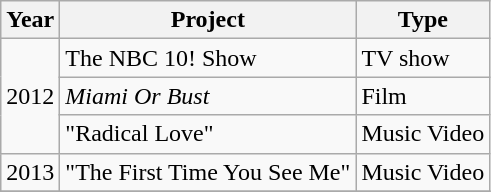<table class=wikitable>
<tr>
<th>Year</th>
<th>Project</th>
<th>Type</th>
</tr>
<tr>
<td rowspan=3>2012</td>
<td>The NBC 10! Show</td>
<td>TV show</td>
</tr>
<tr>
<td><em>Miami Or Bust</em></td>
<td>Film</td>
</tr>
<tr>
<td>"Radical Love"</td>
<td>Music Video</td>
</tr>
<tr>
<td rowspan=1>2013</td>
<td>"The First Time You See Me"</td>
<td>Music Video</td>
</tr>
<tr>
</tr>
</table>
